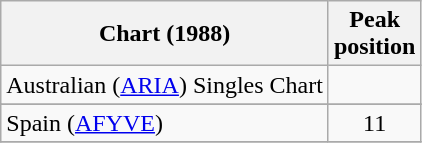<table class="wikitable sortable">
<tr>
<th align="left">Chart (1988)</th>
<th align="left">Peak<br>position</th>
</tr>
<tr>
<td>Australian (<a href='#'>ARIA</a>) Singles Chart</td>
<td></td>
</tr>
<tr>
</tr>
<tr>
</tr>
<tr>
<td>Spain (<a href='#'>AFYVE</a>)</td>
<td align="center">11</td>
</tr>
<tr>
</tr>
</table>
